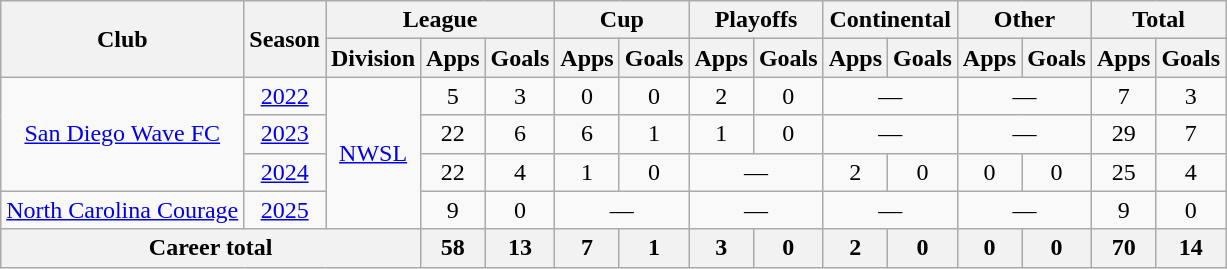<table class="wikitable" style="text-align:center">
<tr>
<th rowspan="2">Club</th>
<th rowspan="2">Season</th>
<th colspan="3">League</th>
<th colspan="2">Cup</th>
<th colspan="2">Playoffs</th>
<th colspan="2">Continental</th>
<th colspan="2">Other</th>
<th colspan="2">Total</th>
</tr>
<tr>
<th>Division</th>
<th>Apps</th>
<th>Goals</th>
<th>Apps</th>
<th>Goals</th>
<th>Apps</th>
<th>Goals</th>
<th>Apps</th>
<th>Goals</th>
<th>Apps</th>
<th>Goals</th>
<th>Apps</th>
<th>Goals</th>
</tr>
<tr>
<td rowspan="3"><a href='#'>San Diego Wave FC</a></td>
<td><a href='#'>2022</a></td>
<td rowspan="4"><a href='#'>NWSL</a></td>
<td>5</td>
<td>3</td>
<td>0</td>
<td>0</td>
<td>2</td>
<td>0</td>
<td colspan="2">—</td>
<td colspan="2">—</td>
<td>7</td>
<td>3</td>
</tr>
<tr>
<td><a href='#'>2023</a></td>
<td>22</td>
<td>6</td>
<td>6</td>
<td>1</td>
<td>1</td>
<td>0</td>
<td colspan="2">—</td>
<td colspan="2">—</td>
<td>29</td>
<td>7</td>
</tr>
<tr>
<td><a href='#'>2024</a></td>
<td>22</td>
<td>4</td>
<td>1</td>
<td>0</td>
<td colspan="2">—</td>
<td>2</td>
<td>0</td>
<td>0</td>
<td>0</td>
<td>25</td>
<td>4</td>
</tr>
<tr>
<td><a href='#'>North Carolina Courage</a></td>
<td><a href='#'>2025</a></td>
<td>9</td>
<td>0</td>
<td colspan="2">—</td>
<td colspan="2">—</td>
<td colspan="2">—</td>
<td colspan="2">—</td>
<td>9</td>
<td>0</td>
</tr>
<tr>
<th colspan="3">Career total</th>
<th>58</th>
<th>13</th>
<th>7</th>
<th>1</th>
<th>3</th>
<th>0</th>
<th>2</th>
<th>0</th>
<th>0</th>
<th>0</th>
<th>70</th>
<th>14</th>
</tr>
</table>
